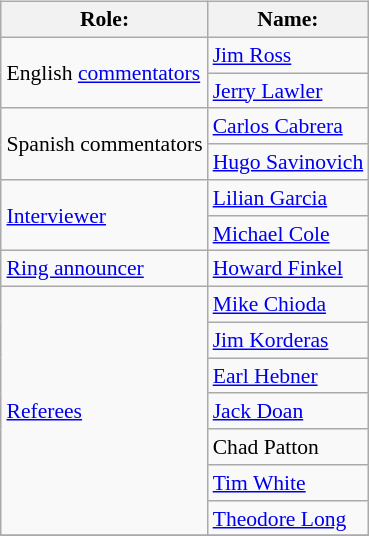<table class=wikitable style="font-size:90%; margin: 0.5em 0 0.5em 1em; float: right; clear: right;">
<tr>
<th>Role:</th>
<th>Name:</th>
</tr>
<tr>
<td rowspan=2>English <a href='#'>commentators</a></td>
<td><a href='#'>Jim Ross</a></td>
</tr>
<tr>
<td><a href='#'>Jerry Lawler</a></td>
</tr>
<tr>
<td rowspan=2>Spanish commentators</td>
<td><a href='#'>Carlos Cabrera</a></td>
</tr>
<tr>
<td><a href='#'>Hugo Savinovich</a></td>
</tr>
<tr>
<td rowspan=2><a href='#'>Interviewer</a></td>
<td><a href='#'>Lilian Garcia</a></td>
</tr>
<tr>
<td><a href='#'>Michael Cole</a></td>
</tr>
<tr>
<td><a href='#'>Ring announcer</a></td>
<td><a href='#'>Howard Finkel</a></td>
</tr>
<tr>
<td rowspan=7><a href='#'>Referees</a></td>
<td><a href='#'>Mike Chioda</a></td>
</tr>
<tr>
<td><a href='#'>Jim Korderas</a></td>
</tr>
<tr>
<td><a href='#'>Earl Hebner</a></td>
</tr>
<tr>
<td><a href='#'>Jack Doan</a></td>
</tr>
<tr>
<td>Chad Patton</td>
</tr>
<tr>
<td><a href='#'>Tim White</a></td>
</tr>
<tr>
<td><a href='#'>Theodore Long</a></td>
</tr>
<tr>
</tr>
</table>
